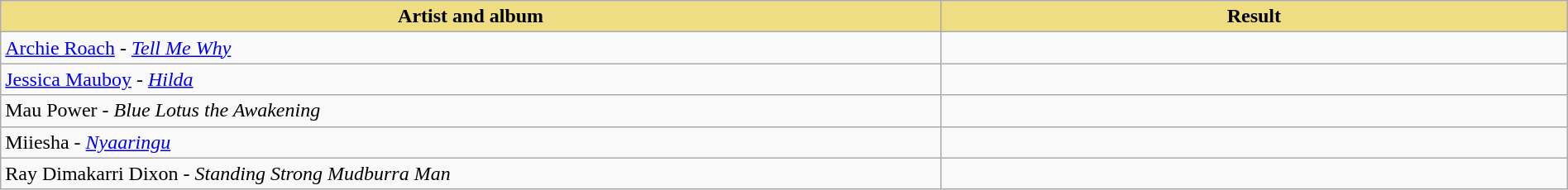<table class="wikitable" width=100%>
<tr>
<th style="width:15%;background:#EEDD82;">Artist and album</th>
<th style="width:10%;background:#EEDD82;">Result</th>
</tr>
<tr>
<td><a href='#'>Archie Roach</a> - <em><a href='#'>Tell Me Why</a></em></td>
<td></td>
</tr>
<tr>
<td><a href='#'>Jessica Mauboy</a> - <em><a href='#'>Hilda</a></em></td>
<td></td>
</tr>
<tr>
<td>Mau Power - <em>Blue Lotus the Awakening</em></td>
<td></td>
</tr>
<tr>
<td>Miiesha - <em><a href='#'>Nyaaringu</a></em></td>
<td></td>
</tr>
<tr>
<td>Ray Dimakarri Dixon - <em>Standing Strong Mudburra Man</em></td>
<td></td>
</tr>
</table>
